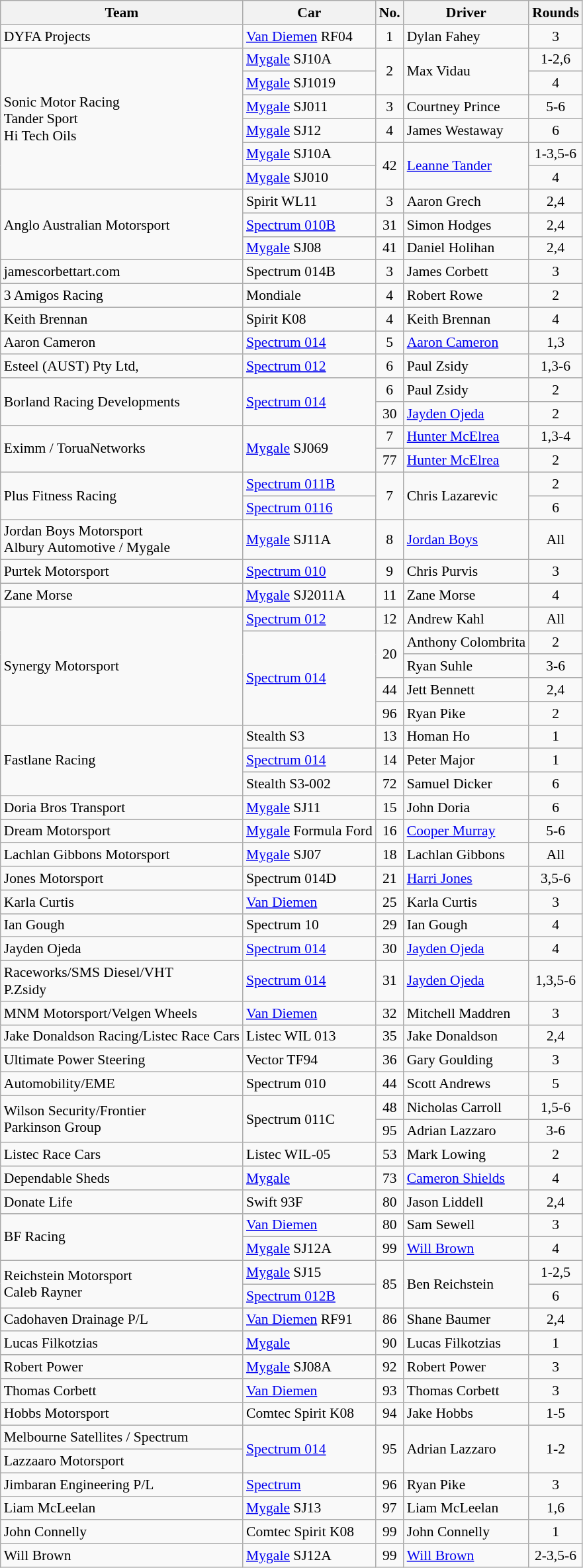<table class="wikitable" style="font-size: 90%">
<tr>
<th>Team</th>
<th>Car</th>
<th>No.</th>
<th>Driver</th>
<th>Rounds</th>
</tr>
<tr>
<td>DYFA Projects</td>
<td><a href='#'>Van Diemen</a> RF04</td>
<td style="text-align:center;">1</td>
<td>Dylan Fahey</td>
<td style="text-align:center;">3</td>
</tr>
<tr>
<td rowspan=6>Sonic Motor Racing<br>Tander Sport<br>Hi Tech Oils</td>
<td><a href='#'>Mygale</a> SJ10A</td>
<td rowspan=2 style="text-align:center;">2</td>
<td rowspan=2>Max Vidau</td>
<td style="text-align:center;">1-2,6</td>
</tr>
<tr>
<td><a href='#'>Mygale</a> SJ1019</td>
<td style="text-align:center;">4</td>
</tr>
<tr>
<td><a href='#'>Mygale</a> SJ011</td>
<td style="text-align:center;">3</td>
<td>Courtney Prince</td>
<td style="text-align:center;">5-6</td>
</tr>
<tr>
<td><a href='#'>Mygale</a> SJ12</td>
<td style="text-align:center;">4</td>
<td>James Westaway</td>
<td style="text-align:center;">6</td>
</tr>
<tr>
<td><a href='#'>Mygale</a> SJ10A</td>
<td rowspan=2 style="text-align:center;">42</td>
<td rowspan=2><a href='#'>Leanne Tander</a></td>
<td style="text-align:center;">1-3,5-6</td>
</tr>
<tr>
<td><a href='#'>Mygale</a> SJ010</td>
<td style="text-align:center;">4</td>
</tr>
<tr>
<td rowspan=3>Anglo Australian Motorsport</td>
<td>Spirit WL11</td>
<td style="text-align:center;">3</td>
<td>Aaron Grech</td>
<td style="text-align:center;">2,4</td>
</tr>
<tr>
<td><a href='#'>Spectrum 010B</a></td>
<td style="text-align:center;">31</td>
<td>Simon Hodges</td>
<td style="text-align:center;">2,4</td>
</tr>
<tr>
<td><a href='#'>Mygale</a> SJ08</td>
<td style="text-align:center;">41</td>
<td>Daniel Holihan</td>
<td style="text-align:center;">2,4</td>
</tr>
<tr>
<td>jamescorbettart.com</td>
<td>Spectrum 014B</td>
<td style="text-align:center;">3</td>
<td>James Corbett</td>
<td style="text-align:center;">3</td>
</tr>
<tr>
<td>3 Amigos Racing</td>
<td>Mondiale</td>
<td style="text-align:center;">4</td>
<td>Robert Rowe</td>
<td style="text-align:center;">2</td>
</tr>
<tr>
<td>Keith Brennan</td>
<td>Spirit K08</td>
<td style="text-align:center;">4</td>
<td>Keith Brennan</td>
<td style="text-align:center;">4</td>
</tr>
<tr>
<td>Aaron Cameron</td>
<td><a href='#'>Spectrum 014</a></td>
<td style="text-align:center;">5</td>
<td><a href='#'>Aaron Cameron</a></td>
<td style="text-align:center;">1,3</td>
</tr>
<tr>
<td>Esteel (AUST) Pty Ltd,</td>
<td><a href='#'>Spectrum 012</a></td>
<td style="text-align:center;">6</td>
<td>Paul Zsidy</td>
<td style="text-align:center;">1,3-6</td>
</tr>
<tr>
<td rowspan=2>Borland Racing Developments</td>
<td rowspan=2><a href='#'>Spectrum 014</a></td>
<td style="text-align:center;">6</td>
<td>Paul Zsidy</td>
<td style="text-align:center;">2</td>
</tr>
<tr>
<td style="text-align:center;">30</td>
<td><a href='#'>Jayden Ojeda</a></td>
<td style="text-align:center;">2</td>
</tr>
<tr>
<td rowspan=2>Eximm / ToruaNetworks</td>
<td rowspan=2><a href='#'>Mygale</a> SJ069</td>
<td style="text-align:center;">7</td>
<td><a href='#'>Hunter McElrea</a></td>
<td style="text-align:center;">1,3-4</td>
</tr>
<tr>
<td style="text-align:center;">77</td>
<td><a href='#'>Hunter McElrea</a></td>
<td style="text-align:center;">2</td>
</tr>
<tr>
<td rowspan=2>Plus Fitness Racing</td>
<td><a href='#'>Spectrum 011B</a></td>
<td rowspan=2 style="text-align:center;">7</td>
<td rowspan=2>Chris Lazarevic</td>
<td style="text-align:center;">2</td>
</tr>
<tr>
<td><a href='#'>Spectrum 0116</a></td>
<td style="text-align:center;">6</td>
</tr>
<tr>
<td>Jordan Boys Motorsport<br> Albury Automotive / Mygale</td>
<td><a href='#'>Mygale</a> SJ11A</td>
<td style="text-align:center;">8</td>
<td><a href='#'>Jordan Boys</a></td>
<td style="text-align:center;">All</td>
</tr>
<tr>
<td>Purtek Motorsport</td>
<td><a href='#'>Spectrum 010</a></td>
<td style="text-align:center;">9</td>
<td>Chris Purvis</td>
<td style="text-align:center;">3</td>
</tr>
<tr>
<td>Zane Morse</td>
<td><a href='#'>Mygale</a> SJ2011A</td>
<td style="text-align:center;">11</td>
<td>Zane Morse</td>
<td style="text-align:center;">4</td>
</tr>
<tr>
<td rowspan=5>Synergy Motorsport</td>
<td><a href='#'>Spectrum 012</a></td>
<td style="text-align:center;">12</td>
<td>Andrew Kahl</td>
<td style="text-align:center;">All</td>
</tr>
<tr>
<td rowspan=4><a href='#'>Spectrum 014</a></td>
<td rowspan=2 style="text-align:center;">20</td>
<td>Anthony Colombrita</td>
<td style="text-align:center;">2</td>
</tr>
<tr>
<td>Ryan Suhle</td>
<td style="text-align:center;">3-6</td>
</tr>
<tr>
<td style="text-align:center;">44</td>
<td>Jett Bennett</td>
<td style="text-align:center;">2,4</td>
</tr>
<tr>
<td style="text-align:center;">96</td>
<td>Ryan Pike</td>
<td style="text-align:center;">2</td>
</tr>
<tr>
<td rowspan=3>Fastlane Racing</td>
<td>Stealth S3</td>
<td style="text-align:center;">13</td>
<td>Homan Ho</td>
<td style="text-align:center;">1</td>
</tr>
<tr>
<td><a href='#'>Spectrum 014</a></td>
<td style="text-align:center;">14</td>
<td>Peter Major</td>
<td style="text-align:center;">1</td>
</tr>
<tr>
<td>Stealth S3-002</td>
<td style="text-align:center;">72</td>
<td>Samuel Dicker</td>
<td style="text-align:center;">6</td>
</tr>
<tr>
<td>Doria Bros Transport</td>
<td><a href='#'>Mygale</a> SJ11</td>
<td style="text-align:center;">15</td>
<td>John Doria</td>
<td style="text-align:center;">6</td>
</tr>
<tr>
<td>Dream Motorsport</td>
<td><a href='#'>Mygale</a> Formula Ford</td>
<td style="text-align:center;">16</td>
<td><a href='#'>Cooper Murray</a></td>
<td style="text-align:center;">5-6</td>
</tr>
<tr>
<td>Lachlan Gibbons Motorsport</td>
<td><a href='#'>Mygale</a> SJ07</td>
<td style="text-align:center;">18</td>
<td>Lachlan Gibbons</td>
<td style="text-align:center;">All</td>
</tr>
<tr>
<td>Jones Motorsport</td>
<td>Spectrum 014D</td>
<td style="text-align:center;">21</td>
<td><a href='#'>Harri Jones</a></td>
<td style="text-align:center;">3,5-6</td>
</tr>
<tr>
<td>Karla Curtis</td>
<td><a href='#'>Van Diemen</a></td>
<td style="text-align:center;">25</td>
<td>Karla Curtis</td>
<td style="text-align:center;">3</td>
</tr>
<tr>
<td>Ian Gough</td>
<td>Spectrum 10</td>
<td style="text-align:center;">29</td>
<td>Ian Gough</td>
<td style="text-align:center;">4</td>
</tr>
<tr>
<td>Jayden Ojeda</td>
<td><a href='#'>Spectrum 014</a></td>
<td style="text-align:center;">30</td>
<td><a href='#'>Jayden Ojeda</a></td>
<td style="text-align:center;">4</td>
</tr>
<tr>
<td>Raceworks/SMS Diesel/VHT<br>P.Zsidy</td>
<td><a href='#'>Spectrum 014</a></td>
<td style="text-align:center;">31</td>
<td><a href='#'>Jayden Ojeda</a></td>
<td style="text-align:center;">1,3,5-6</td>
</tr>
<tr>
<td>MNM Motorsport/Velgen Wheels</td>
<td><a href='#'>Van Diemen</a></td>
<td style="text-align:center;">32</td>
<td>Mitchell Maddren</td>
<td style="text-align:center;">3</td>
</tr>
<tr>
<td>Jake Donaldson Racing/Listec Race Cars</td>
<td>Listec WIL 013</td>
<td style="text-align:center;">35</td>
<td>Jake Donaldson</td>
<td style="text-align:center;">2,4</td>
</tr>
<tr>
<td>Ultimate Power Steering</td>
<td>Vector TF94</td>
<td style="text-align:center;">36</td>
<td>Gary Goulding</td>
<td style="text-align:center;">3</td>
</tr>
<tr>
<td>Automobility/EME</td>
<td>Spectrum 010</td>
<td style="text-align:center;">44</td>
<td>Scott Andrews</td>
<td style="text-align:center;">5</td>
</tr>
<tr>
<td rowspan=2>Wilson Security/Frontier<br>Parkinson Group</td>
<td rowspan=2>Spectrum 011C</td>
<td style="text-align:center;">48</td>
<td>Nicholas Carroll</td>
<td style="text-align:center;">1,5-6</td>
</tr>
<tr>
<td style="text-align:center;">95</td>
<td>Adrian Lazzaro</td>
<td style="text-align:center;">3-6</td>
</tr>
<tr>
<td>Listec Race Cars</td>
<td>Listec WIL-05</td>
<td style="text-align:center;">53</td>
<td>Mark Lowing</td>
<td style="text-align:center;">2</td>
</tr>
<tr>
<td>Dependable Sheds</td>
<td><a href='#'>Mygale</a></td>
<td style="text-align:center;">73</td>
<td><a href='#'>Cameron Shields</a></td>
<td style="text-align:center;">4</td>
</tr>
<tr>
<td>Donate Life</td>
<td>Swift 93F</td>
<td style="text-align:center;">80</td>
<td>Jason Liddell</td>
<td style="text-align:center;">2,4</td>
</tr>
<tr>
<td rowspan=2>BF Racing</td>
<td><a href='#'>Van Diemen</a></td>
<td style="text-align:center;">80</td>
<td>Sam Sewell</td>
<td style="text-align:center;">3</td>
</tr>
<tr>
<td><a href='#'>Mygale</a> SJ12A</td>
<td style="text-align:center;">99</td>
<td><a href='#'>Will Brown</a></td>
<td style="text-align:center;">4</td>
</tr>
<tr>
<td rowspan=2>Reichstein Motorsport<br>Caleb Rayner</td>
<td><a href='#'>Mygale</a> SJ15</td>
<td rowspan=2 style="text-align:center;">85</td>
<td rowspan=2>Ben Reichstein</td>
<td style="text-align:center;">1-2,5</td>
</tr>
<tr>
<td><a href='#'>Spectrum 012B</a></td>
<td style="text-align:center;">6</td>
</tr>
<tr>
<td>Cadohaven Drainage P/L</td>
<td><a href='#'>Van Diemen</a> RF91</td>
<td style="text-align:center;">86</td>
<td>Shane Baumer</td>
<td style="text-align:center;">2,4</td>
</tr>
<tr>
<td>Lucas Filkotzias</td>
<td><a href='#'>Mygale</a></td>
<td style="text-align:center;">90</td>
<td>Lucas Filkotzias</td>
<td style="text-align:center;">1</td>
</tr>
<tr>
<td>Robert Power</td>
<td><a href='#'>Mygale</a> SJ08A</td>
<td style="text-align:center;">92</td>
<td>Robert Power</td>
<td style="text-align:center;">3</td>
</tr>
<tr>
<td>Thomas Corbett</td>
<td><a href='#'>Van Diemen</a></td>
<td style="text-align:center;">93</td>
<td>Thomas Corbett</td>
<td style="text-align:center;">3</td>
</tr>
<tr>
<td>Hobbs Motorsport</td>
<td>Comtec Spirit K08</td>
<td style="text-align:center;">94</td>
<td>Jake Hobbs</td>
<td style="text-align:center;">1-5</td>
</tr>
<tr>
<td>Melbourne Satellites / Spectrum</td>
<td rowspan=2><a href='#'>Spectrum 014</a></td>
<td rowspan=2 style="text-align:center;">95</td>
<td rowspan=2>Adrian Lazzaro</td>
<td rowspan=2 style="text-align:center;">1-2</td>
</tr>
<tr>
<td>Lazzaaro Motorsport</td>
</tr>
<tr>
<td>Jimbaran Engineering P/L</td>
<td><a href='#'>Spectrum</a></td>
<td style="text-align:center;">96</td>
<td>Ryan Pike</td>
<td style="text-align:center;">3</td>
</tr>
<tr>
<td>Liam McLeelan</td>
<td><a href='#'>Mygale</a> SJ13</td>
<td style="text-align:center;">97</td>
<td>Liam McLeelan</td>
<td style="text-align:center;">1,6</td>
</tr>
<tr>
<td>John Connelly</td>
<td>Comtec Spirit K08</td>
<td style="text-align:center;">99</td>
<td>John Connelly</td>
<td style="text-align:center;">1</td>
</tr>
<tr>
<td>Will Brown</td>
<td><a href='#'>Mygale</a> SJ12A</td>
<td style="text-align:center;">99</td>
<td><a href='#'>Will Brown</a></td>
<td style="text-align:center;">2-3,5-6</td>
</tr>
</table>
